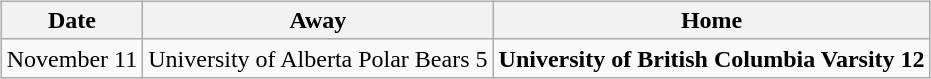<table cellspacing="10">
<tr>
<td valign="top"><br><table class="wikitable">
<tr>
<th>Date</th>
<th>Away</th>
<th>Home</th>
</tr>
<tr>
<td>November 11</td>
<td>University of Alberta Polar Bears 5</td>
<td><strong>University of British Columbia Varsity 12</strong></td>
</tr>
</table>
</td>
</tr>
</table>
